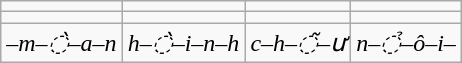<table class=wikitable>
<tr align=center>
<td><span></span></td>
<td><span></span></td>
<td><span></span></td>
<td><span></span></td>
</tr>
<tr align=center>
<td></td>
<td></td>
<td></td>
<td></td>
</tr>
<tr align=center>
<td><em>–m–◌̀–a–n</em></td>
<td><em>h–◌̀–i–n–h</em></td>
<td><em>c–h–◌̃–ư</em></td>
<td><em>n–◌̉–ô–i–</em></td>
</tr>
</table>
